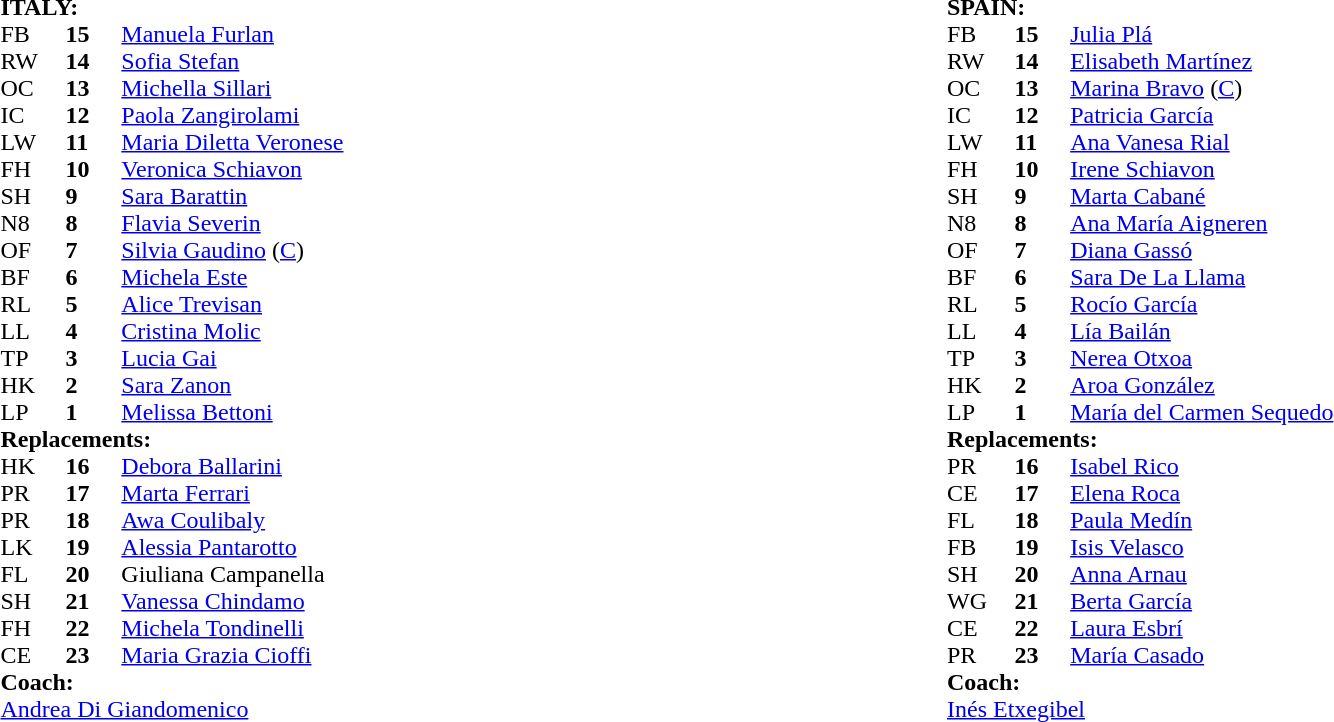<table style="width:100%">
<tr>
<td width="50%"><br><table cellspacing="0" cellpadding="0">
<tr>
<td colspan="4"><strong>ITALY:</strong></td>
</tr>
<tr>
<th width="3%"></th>
<th width="3%"></th>
<th width="22%"></th>
<th width="22%"></th>
</tr>
<tr>
<td>FB</td>
<td><strong>15</strong></td>
<td><a href='#'>Manuela Furlan</a></td>
</tr>
<tr>
<td>RW</td>
<td><strong>14</strong></td>
<td><a href='#'>Sofia Stefan</a></td>
<td></td>
</tr>
<tr>
<td>OC</td>
<td><strong>13</strong></td>
<td><a href='#'>Michella Sillari</a></td>
</tr>
<tr>
<td>IC</td>
<td><strong>12</strong></td>
<td><a href='#'>Paola Zangirolami</a></td>
</tr>
<tr>
<td>LW</td>
<td><strong>11</strong></td>
<td><a href='#'>Maria Diletta Veronese</a></td>
<td></td>
</tr>
<tr>
<td>FH</td>
<td><strong>10</strong></td>
<td><a href='#'>Veronica Schiavon</a></td>
</tr>
<tr>
<td>SH</td>
<td><strong>9</strong></td>
<td><a href='#'>Sara Barattin</a></td>
</tr>
<tr>
<td>N8</td>
<td><strong>8</strong></td>
<td><a href='#'>Flavia Severin</a></td>
<td></td>
</tr>
<tr>
<td>OF</td>
<td><strong>7</strong></td>
<td><a href='#'>Silvia Gaudino</a> (<a href='#'>C</a>)</td>
</tr>
<tr>
<td>BF</td>
<td><strong>6</strong></td>
<td><a href='#'>Michela Este</a></td>
</tr>
<tr>
<td>RL</td>
<td><strong>5</strong></td>
<td><a href='#'>Alice Trevisan</a></td>
<td></td>
</tr>
<tr>
<td>LL</td>
<td><strong>4</strong></td>
<td><a href='#'>Cristina Molic</a></td>
</tr>
<tr>
<td>TP</td>
<td><strong>3</strong></td>
<td><a href='#'>Lucia Gai</a></td>
<td></td>
</tr>
<tr>
<td>HK</td>
<td><strong>2</strong></td>
<td><a href='#'>Sara Zanon</a></td>
<td></td>
</tr>
<tr>
<td>LP</td>
<td><strong>1</strong></td>
<td><a href='#'>Melissa Bettoni</a></td>
<td></td>
</tr>
<tr>
<td colspan=4><strong>Replacements:</strong></td>
</tr>
<tr>
<td>HK</td>
<td><strong>16</strong></td>
<td><a href='#'>Debora Ballarini</a></td>
<td></td>
</tr>
<tr>
<td>PR</td>
<td><strong>17</strong></td>
<td><a href='#'>Marta Ferrari</a></td>
<td></td>
</tr>
<tr>
<td>PR</td>
<td><strong>18</strong></td>
<td><a href='#'>Awa Coulibaly</a></td>
<td></td>
</tr>
<tr>
<td>LK</td>
<td><strong>19</strong></td>
<td><a href='#'>Alessia Pantarotto</a></td>
<td></td>
</tr>
<tr>
<td>FL</td>
<td><strong>20</strong></td>
<td>Giuliana Campanella</td>
<td></td>
</tr>
<tr>
<td>SH</td>
<td><strong>21</strong></td>
<td><a href='#'>Vanessa Chindamo</a></td>
<td></td>
</tr>
<tr>
<td>FH</td>
<td><strong>22</strong></td>
<td><a href='#'>Michela Tondinelli</a></td>
<td></td>
</tr>
<tr>
<td>CE</td>
<td><strong>23</strong></td>
<td><a href='#'>Maria Grazia Cioffi</a></td>
</tr>
<tr>
<td colspan="4"><strong>Coach:</strong></td>
</tr>
<tr>
<td colspan="4"> <a href='#'>Andrea Di Giandomenico</a></td>
</tr>
<tr>
</tr>
</table>
</td>
<td width="50%"><br><table cellspacing="0" cellpadding="0">
<tr>
<td colspan="4"><strong>SPAIN:</strong></td>
</tr>
<tr>
<th width="3%"></th>
<th width="3%"></th>
<th width="22%"></th>
<th width="22%"></th>
</tr>
<tr>
<td>FB</td>
<td><strong>15</strong></td>
<td><a href='#'>Julia Plá</a></td>
<td></td>
</tr>
<tr>
<td>RW</td>
<td><strong>14</strong></td>
<td><a href='#'>Elisabeth Martínez</a></td>
</tr>
<tr>
<td>OC</td>
<td><strong>13</strong></td>
<td><a href='#'>Marina Bravo</a> (<a href='#'>C</a>)</td>
</tr>
<tr>
<td>IC</td>
<td><strong>12</strong></td>
<td><a href='#'>Patricia García</a></td>
</tr>
<tr>
<td>LW</td>
<td><strong>11</strong></td>
<td><a href='#'>Ana Vanesa Rial</a></td>
<td></td>
</tr>
<tr>
<td>FH</td>
<td><strong>10</strong></td>
<td><a href='#'>Irene Schiavon</a></td>
<td></td>
</tr>
<tr>
<td>SH</td>
<td><strong>9</strong></td>
<td><a href='#'>Marta Cabané</a></td>
</tr>
<tr>
<td>N8</td>
<td><strong>8</strong></td>
<td><a href='#'>Ana María Aigneren</a></td>
</tr>
<tr>
<td>OF</td>
<td><strong>7</strong></td>
<td><a href='#'>Diana Gassó</a></td>
<td></td>
</tr>
<tr>
<td>BF</td>
<td><strong>6</strong></td>
<td><a href='#'>Sara De La Llama</a></td>
<td></td>
</tr>
<tr>
<td>RL</td>
<td><strong>5</strong></td>
<td><a href='#'>Rocío García</a></td>
</tr>
<tr>
<td>LL</td>
<td><strong>4</strong></td>
<td><a href='#'>Lía Bailán</a></td>
</tr>
<tr>
<td>TP</td>
<td><strong>3</strong></td>
<td><a href='#'>Nerea Otxoa</a></td>
<td></td>
</tr>
<tr>
<td>HK</td>
<td><strong>2</strong></td>
<td><a href='#'>Aroa González</a></td>
</tr>
<tr>
<td>LP</td>
<td><strong>1</strong></td>
<td><a href='#'>María del Carmen Sequedo</a></td>
<td></td>
</tr>
<tr>
<td colspan=4><strong>Replacements:</strong></td>
</tr>
<tr>
<td>PR</td>
<td><strong>16</strong></td>
<td><a href='#'>Isabel Rico</a></td>
<td></td>
</tr>
<tr>
<td>CE</td>
<td><strong>17</strong></td>
<td><a href='#'>Elena Roca</a></td>
<td></td>
</tr>
<tr>
<td>FL</td>
<td><strong>18</strong></td>
<td><a href='#'>Paula Medín</a></td>
</tr>
<tr>
<td>FB</td>
<td><strong>19</strong></td>
<td><a href='#'>Isis Velasco</a></td>
</tr>
<tr>
<td>SH</td>
<td><strong>20</strong></td>
<td><a href='#'>Anna Arnau</a></td>
<td></td>
</tr>
<tr>
<td>WG</td>
<td><strong>21</strong></td>
<td><a href='#'>Berta García</a></td>
<td></td>
</tr>
<tr>
<td>CE</td>
<td><strong>22</strong></td>
<td><a href='#'>Laura Esbrí</a></td>
<td></td>
</tr>
<tr>
<td>PR</td>
<td><strong>23</strong></td>
<td><a href='#'>María Casado</a></td>
<td></td>
</tr>
<tr>
<td colspan="4"><strong>Coach:</strong></td>
</tr>
<tr>
<td colspan="4"> <a href='#'>Inés Etxegibel</a></td>
</tr>
<tr>
</tr>
</table>
</td>
</tr>
</table>
